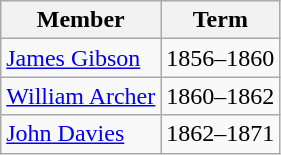<table class="wikitable">
<tr>
<th>Member</th>
<th>Term</th>
</tr>
<tr>
<td><a href='#'>James Gibson</a></td>
<td>1856–1860</td>
</tr>
<tr>
<td><a href='#'>William Archer</a></td>
<td>1860–1862</td>
</tr>
<tr>
<td><a href='#'>John Davies</a></td>
<td>1862–1871</td>
</tr>
</table>
